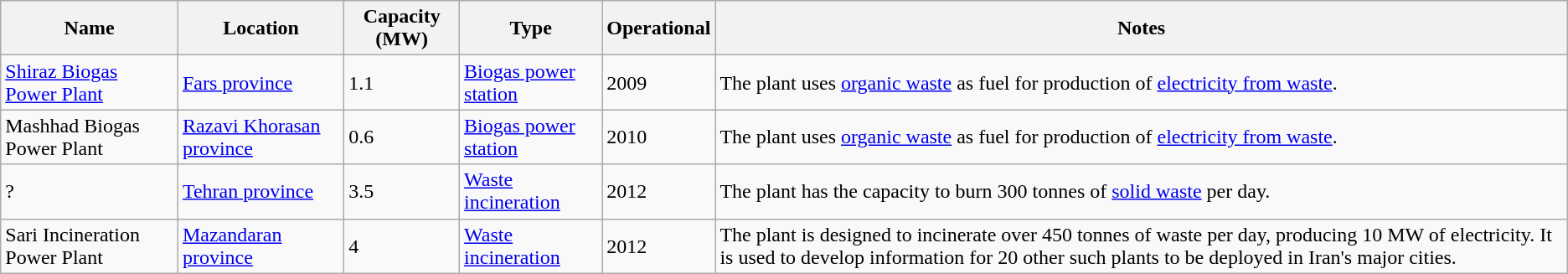<table class="wikitable sortable">
<tr>
<th>Name</th>
<th>Location</th>
<th>Capacity (MW)</th>
<th>Type</th>
<th>Operational</th>
<th>Notes</th>
</tr>
<tr>
<td><a href='#'>Shiraz Biogas Power Plant</a></td>
<td><a href='#'>Fars province</a></td>
<td>1.1</td>
<td><a href='#'>Biogas power station</a></td>
<td>2009</td>
<td>The plant uses <a href='#'>organic waste</a> as fuel for production of <a href='#'>electricity from waste</a>.</td>
</tr>
<tr>
<td>Mashhad Biogas Power Plant</td>
<td><a href='#'>Razavi Khorasan province</a></td>
<td>0.6</td>
<td><a href='#'>Biogas power station</a></td>
<td>2010</td>
<td>The plant uses <a href='#'>organic waste</a> as fuel for production of <a href='#'>electricity from waste</a>.</td>
</tr>
<tr>
<td>?</td>
<td><a href='#'>Tehran province</a></td>
<td>3.5</td>
<td><a href='#'>Waste incineration</a></td>
<td>2012</td>
<td>The plant has the capacity to burn 300 tonnes of <a href='#'>solid waste</a> per day.</td>
</tr>
<tr>
<td>Sari Incineration Power Plant</td>
<td><a href='#'>Mazandaran province</a></td>
<td>4</td>
<td><a href='#'>Waste incineration</a></td>
<td>2012</td>
<td>The plant is designed to incinerate over 450 tonnes of waste per day, producing 10 MW of electricity. It is used to develop information for 20 other such plants to be deployed in Iran's major cities.</td>
</tr>
</table>
